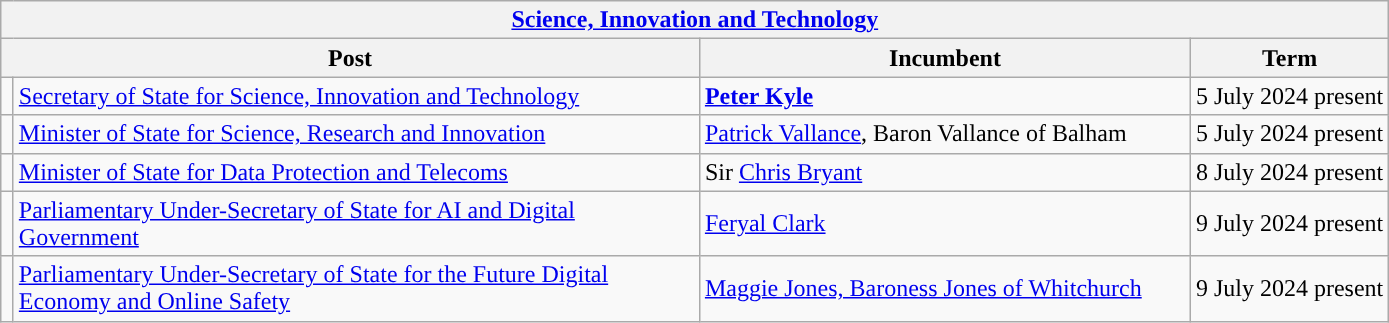<table class="wikitable">
<tr>
<th colspan="4"><a href='#'>Science, Innovation and Technology</a></th>
</tr>
<tr>
<th colspan="2">Post</th>
<th>Incumbent</th>
<th>Term</th>
</tr>
<tr>
<td style="width: 1px; background: "></td>
<td style="width: 450px;"><a href='#'>Secretary of State for Science, Innovation and Technology</a></td>
<td style="width: 320px;"><strong><a href='#'>Peter Kyle</a></strong></td>
<td>5 July 2024 present</td>
</tr>
<tr>
<td style="width: 1px; background: "></td>
<td style="width: 450px;"><a href='#'>Minister of State for Science, Research and Innovation</a></td>
<td><a href='#'>Patrick Vallance</a>, Baron Vallance of Balham</td>
<td>5 July 2024 present</td>
</tr>
<tr>
<td rowspan=1 style="width: 1px; background: "></td>
<td rowspan=1 style="width: 450px;"><a href='#'>Minister of State for Data Protection and Telecoms</a></td>
<td>Sir <a href='#'>Chris Bryant</a></td>
<td>8 July 2024 present</td>
</tr>
<tr>
<td rowspan=1 style="width: 1px; background: "></td>
<td rowspan=1 style="width: 45opx;"><a href='#'>Parliamentary Under-Secretary of State for AI and Digital Government</a></td>
<td><a href='#'>Feryal Clark</a></td>
<td>9 July 2024 present</td>
</tr>
<tr>
<td rowspan=1 style="width: 1px; background: "></td>
<td><a href='#'>Parliamentary Under-Secretary of State for the Future Digital Economy and Online Safety</a></td>
<td><a href='#'>Maggie Jones, Baroness Jones of Whitchurch</a> </td>
<td>9 July 2024 present</td>
</tr>
</table>
